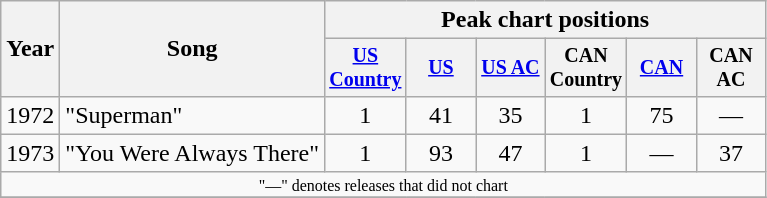<table class="wikitable" style="text-align:center;">
<tr>
<th rowspan="2">Year</th>
<th rowspan="2">Song</th>
<th colspan="6">Peak chart positions</th>
</tr>
<tr style="font-size:smaller;">
<th width="40"><a href='#'>US Country</a><br></th>
<th width="40"><a href='#'>US</a><br></th>
<th width="40"><a href='#'>US AC</a><br></th>
<th width="40">CAN Country<br></th>
<th width="40"><a href='#'>CAN</a><br></th>
<th width="40">CAN AC<br></th>
</tr>
<tr>
<td>1972</td>
<td align="left">"Superman"</td>
<td>1</td>
<td>41</td>
<td>35</td>
<td>1</td>
<td>75</td>
<td>—</td>
</tr>
<tr>
<td>1973</td>
<td align="left">"You Were Always There"</td>
<td>1</td>
<td>93</td>
<td>47</td>
<td>1</td>
<td>—</td>
<td>37</td>
</tr>
<tr>
<td align="center" colspan="8" style="font-size: 8pt">"—" denotes releases that did not chart</td>
</tr>
<tr>
</tr>
</table>
